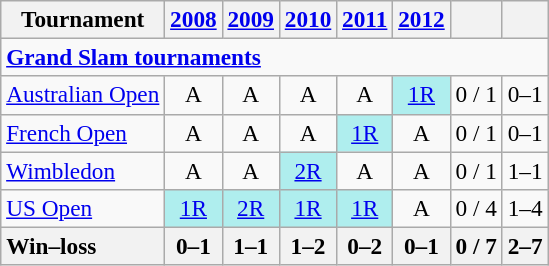<table class=wikitable style=text-align:center;font-size:97%>
<tr>
<th>Tournament</th>
<th><a href='#'>2008</a></th>
<th><a href='#'>2009</a></th>
<th><a href='#'>2010</a></th>
<th><a href='#'>2011</a></th>
<th><a href='#'>2012</a></th>
<th></th>
<th></th>
</tr>
<tr>
<td colspan=15 align=left><strong><a href='#'>Grand Slam tournaments</a></strong></td>
</tr>
<tr>
<td align=left><a href='#'>Australian Open</a></td>
<td>A</td>
<td>A</td>
<td>A</td>
<td>A</td>
<td bgcolor=#afeeee><a href='#'>1R</a></td>
<td>0 / 1</td>
<td>0–1</td>
</tr>
<tr>
<td align=left><a href='#'>French Open</a></td>
<td>A</td>
<td>A</td>
<td>A</td>
<td bgcolor=#afeeee><a href='#'>1R</a></td>
<td>A</td>
<td>0 / 1</td>
<td>0–1</td>
</tr>
<tr>
<td align=left><a href='#'>Wimbledon</a></td>
<td>A</td>
<td>A</td>
<td bgcolor=#afeeee><a href='#'>2R</a></td>
<td>A</td>
<td>A</td>
<td>0 / 1</td>
<td>1–1</td>
</tr>
<tr>
<td align=left><a href='#'>US Open</a></td>
<td bgcolor=#afeeee><a href='#'>1R</a></td>
<td bgcolor=#afeeee><a href='#'>2R</a></td>
<td bgcolor=#afeeee><a href='#'>1R</a></td>
<td bgcolor=#afeeee><a href='#'>1R</a></td>
<td>A</td>
<td>0 / 4</td>
<td>1–4</td>
</tr>
<tr>
<th style=text-align:left>Win–loss</th>
<th>0–1</th>
<th>1–1</th>
<th>1–2</th>
<th>0–2</th>
<th>0–1</th>
<th>0 / 7</th>
<th>2–7</th>
</tr>
</table>
